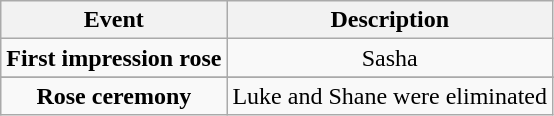<table class="wikitable sortable" style="text-align:center;">
<tr>
<th>Event</th>
<th>Description</th>
</tr>
<tr>
<td><strong>First impression rose</strong></td>
<td>Sasha</td>
</tr>
<tr>
</tr>
<tr>
<td><strong>Rose ceremony</strong></td>
<td>Luke and Shane were eliminated</td>
</tr>
</table>
